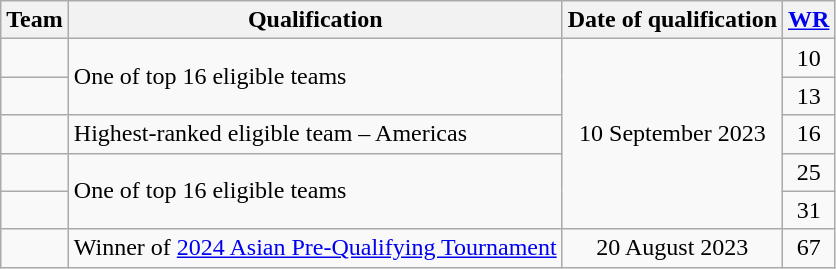<table class="wikitable sortable">
<tr>
<th>Team</th>
<th>Qualification</th>
<th>Date of qualification</th>
<th><a href='#'>WR</a></th>
</tr>
<tr>
<td></td>
<td rowspan=2>One of top 16 eligible teams</td>
<td align=center rowspan=5>10 September 2023</td>
<td align=center>10</td>
</tr>
<tr>
<td></td>
<td align=center>13</td>
</tr>
<tr>
<td></td>
<td>Highest-ranked eligible team – Americas</td>
<td align=center>16</td>
</tr>
<tr>
<td></td>
<td rowspan=2>One of top 16 eligible teams</td>
<td align=center>25</td>
</tr>
<tr>
<td></td>
<td align=center>31</td>
</tr>
<tr>
<td></td>
<td>Winner of <a href='#'>2024 Asian Pre-Qualifying Tournament</a></td>
<td align=center>20 August 2023</td>
<td align=center>67</td>
</tr>
</table>
